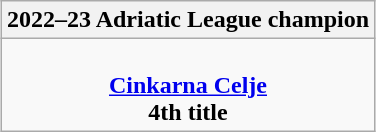<table class=wikitable style="text-align:center; margin:auto">
<tr>
<th>2022–23 Adriatic League champion</th>
</tr>
<tr>
<td><br><strong><a href='#'>Cinkarna Celje</a></strong><br><strong>4th title</strong></td>
</tr>
</table>
